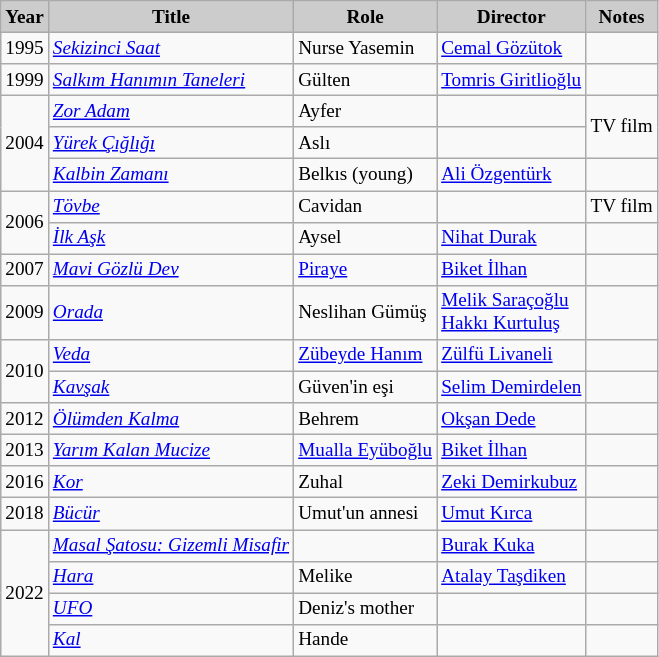<table class="wikitable" style="font-size:80%">
<tr>
<th style="background:#CCCCCC">Year</th>
<th style="background:#CCCCCC">Title</th>
<th style="background:#CCCCCC">Role</th>
<th style="background:#CCCCCC">Director</th>
<th style="background:#CCCCCC">Notes</th>
</tr>
<tr>
<td>1995</td>
<td><em><a href='#'>Sekizinci Saat</a></em></td>
<td>Nurse Yasemin</td>
<td><a href='#'>Cemal Gözütok</a></td>
<td></td>
</tr>
<tr>
<td>1999</td>
<td><em><a href='#'>Salkım Hanımın Taneleri</a></em></td>
<td>Gülten</td>
<td><a href='#'>Tomris Giritlioğlu</a></td>
<td></td>
</tr>
<tr>
<td rowspan="3">2004</td>
<td><em><a href='#'>Zor Adam</a></em></td>
<td>Ayfer</td>
<td></td>
<td rowspan="2">TV film</td>
</tr>
<tr>
<td><em><a href='#'>Yürek Çığlığı</a></em></td>
<td>Aslı</td>
<td></td>
</tr>
<tr>
<td><em><a href='#'>Kalbin Zamanı</a></em></td>
<td>Belkıs (young)</td>
<td><a href='#'>Ali Özgentürk</a></td>
<td></td>
</tr>
<tr>
<td rowspan="2">2006</td>
<td><em><a href='#'>Tövbe</a></em></td>
<td>Cavidan</td>
<td></td>
<td>TV film</td>
</tr>
<tr>
<td><em><a href='#'>İlk Aşk</a></em></td>
<td>Aysel</td>
<td><a href='#'>Nihat Durak</a></td>
<td></td>
</tr>
<tr>
<td>2007</td>
<td><em><a href='#'>Mavi Gözlü Dev</a></em></td>
<td><a href='#'>Piraye</a></td>
<td><a href='#'>Biket İlhan</a></td>
<td></td>
</tr>
<tr>
<td>2009</td>
<td><em><a href='#'>Orada</a></em></td>
<td>Neslihan Gümüş</td>
<td><a href='#'>Melik Saraçoğlu</a><br><a href='#'>Hakkı Kurtuluş</a></td>
<td></td>
</tr>
<tr>
<td rowspan="2">2010</td>
<td><em><a href='#'>Veda</a></em></td>
<td><a href='#'>Zübeyde Hanım</a></td>
<td><a href='#'>Zülfü Livaneli</a></td>
<td></td>
</tr>
<tr>
<td><em><a href='#'>Kavşak</a></em></td>
<td>Güven'in eşi</td>
<td><a href='#'>Selim Demirdelen</a></td>
<td></td>
</tr>
<tr>
<td>2012</td>
<td><em><a href='#'>Ölümden Kalma</a></em></td>
<td>Behrem</td>
<td><a href='#'>Okşan Dede</a></td>
<td></td>
</tr>
<tr>
<td>2013</td>
<td><em><a href='#'>Yarım Kalan Mucize</a></em></td>
<td><a href='#'>Mualla Eyüboğlu</a></td>
<td><a href='#'>Biket İlhan</a></td>
<td></td>
</tr>
<tr>
<td>2016</td>
<td><em><a href='#'>Kor</a></em></td>
<td>Zuhal</td>
<td><a href='#'>Zeki Demirkubuz</a></td>
<td></td>
</tr>
<tr>
<td>2018</td>
<td><em><a href='#'>Bücür</a></em></td>
<td>Umut'un annesi</td>
<td><a href='#'>Umut Kırca</a></td>
<td></td>
</tr>
<tr>
<td rowspan="4">2022</td>
<td><em><a href='#'>Masal Şatosu: Gizemli Misafir</a></em></td>
<td></td>
<td><a href='#'>Burak Kuka</a></td>
<td></td>
</tr>
<tr>
<td><em><a href='#'>Hara</a></em></td>
<td>Melike</td>
<td><a href='#'>Atalay Taşdiken</a></td>
<td></td>
</tr>
<tr>
<td><em><a href='#'>UFO</a></em></td>
<td>Deniz's mother</td>
<td></td>
<td></td>
</tr>
<tr>
<td><em><a href='#'>Kal</a></em></td>
<td>Hande</td>
<td></td>
<td></td>
</tr>
</table>
